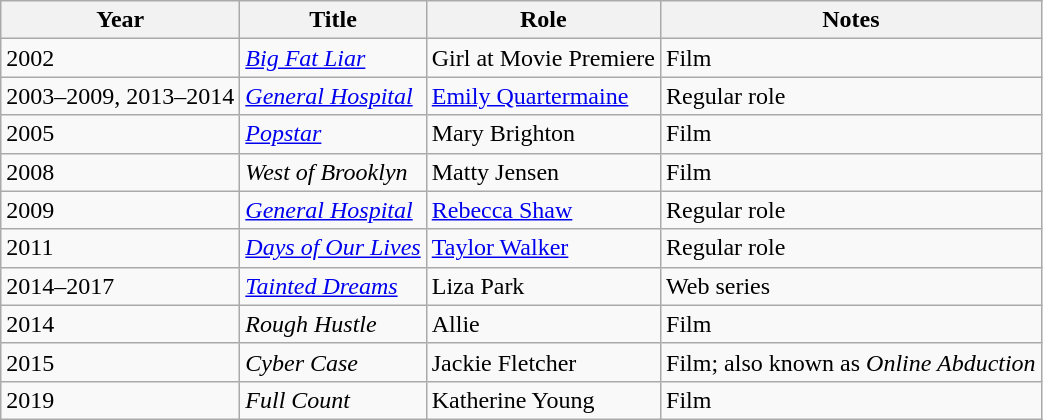<table class="wikitable sortable">
<tr>
<th>Year</th>
<th>Title</th>
<th>Role</th>
<th class="unsortable">Notes</th>
</tr>
<tr>
<td>2002</td>
<td><em><a href='#'>Big Fat Liar</a></em></td>
<td>Girl at Movie Premiere</td>
<td>Film</td>
</tr>
<tr>
<td>2003–2009, 2013–2014</td>
<td><em><a href='#'>General Hospital</a></em></td>
<td><a href='#'>Emily Quartermaine</a></td>
<td>Regular role</td>
</tr>
<tr>
<td>2005</td>
<td><em><a href='#'>Popstar</a></em></td>
<td>Mary Brighton</td>
<td>Film</td>
</tr>
<tr>
<td>2008</td>
<td><em>West of Brooklyn</em></td>
<td>Matty Jensen</td>
<td>Film</td>
</tr>
<tr>
<td>2009</td>
<td><em><a href='#'>General Hospital</a></em></td>
<td><a href='#'>Rebecca Shaw</a></td>
<td>Regular role</td>
</tr>
<tr>
<td>2011</td>
<td><em><a href='#'>Days of Our Lives</a></em></td>
<td><a href='#'>Taylor Walker</a></td>
<td>Regular role</td>
</tr>
<tr>
<td>2014–2017</td>
<td><em><a href='#'>Tainted Dreams</a></em></td>
<td>Liza Park</td>
<td>Web series</td>
</tr>
<tr>
<td>2014</td>
<td><em>Rough Hustle</em></td>
<td>Allie</td>
<td>Film</td>
</tr>
<tr>
<td>2015</td>
<td><em>Cyber Case</em></td>
<td>Jackie Fletcher</td>
<td>Film; also known as <em>Online Abduction</em></td>
</tr>
<tr>
<td>2019</td>
<td><em>Full Count</em></td>
<td>Katherine Young</td>
<td>Film</td>
</tr>
</table>
